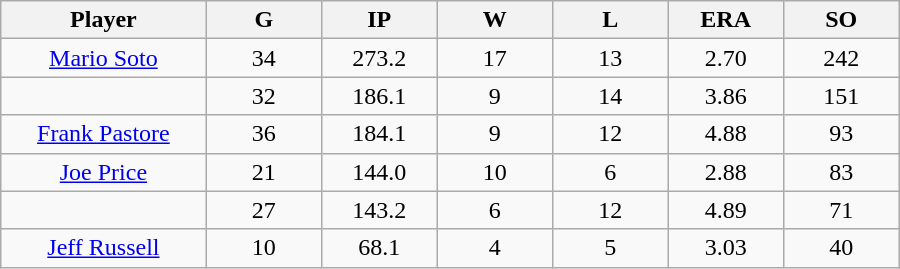<table class="wikitable sortable">
<tr>
<th bgcolor="#DDDDFF" width="16%">Player</th>
<th bgcolor="#DDDDFF" width="9%">G</th>
<th bgcolor="#DDDDFF" width="9%">IP</th>
<th bgcolor="#DDDDFF" width="9%">W</th>
<th bgcolor="#DDDDFF" width="9%">L</th>
<th bgcolor="#DDDDFF" width="9%">ERA</th>
<th bgcolor="#DDDDFF" width="9%">SO</th>
</tr>
<tr align="center">
<td><a href='#'>Mario Soto</a></td>
<td>34</td>
<td>273.2</td>
<td>17</td>
<td>13</td>
<td>2.70</td>
<td>242</td>
</tr>
<tr align=center>
<td></td>
<td>32</td>
<td>186.1</td>
<td>9</td>
<td>14</td>
<td>3.86</td>
<td>151</td>
</tr>
<tr align="center">
<td><a href='#'>Frank Pastore</a></td>
<td>36</td>
<td>184.1</td>
<td>9</td>
<td>12</td>
<td>4.88</td>
<td>93</td>
</tr>
<tr align=center>
<td><a href='#'>Joe Price</a></td>
<td>21</td>
<td>144.0</td>
<td>10</td>
<td>6</td>
<td>2.88</td>
<td>83</td>
</tr>
<tr align=center>
<td></td>
<td>27</td>
<td>143.2</td>
<td>6</td>
<td>12</td>
<td>4.89</td>
<td>71</td>
</tr>
<tr align="center">
<td><a href='#'>Jeff Russell</a></td>
<td>10</td>
<td>68.1</td>
<td>4</td>
<td>5</td>
<td>3.03</td>
<td>40</td>
</tr>
</table>
